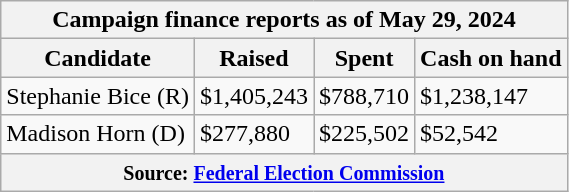<table class="wikitable sortable">
<tr>
<th colspan=4>Campaign finance reports as of May 29, 2024</th>
</tr>
<tr style="text-align:center;">
<th>Candidate</th>
<th>Raised</th>
<th>Spent</th>
<th>Cash on hand</th>
</tr>
<tr>
<td>Stephanie Bice (R)</td>
<td>$1,405,243</td>
<td>$788,710</td>
<td>$1,238,147</td>
</tr>
<tr>
<td>Madison Horn (D)</td>
<td>$277,880</td>
<td>$225,502</td>
<td>$52,542</td>
</tr>
<tr>
<th colspan="4"><small>Source: <a href='#'>Federal Election Commission</a></small></th>
</tr>
</table>
